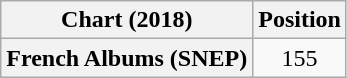<table class="wikitable sortable plainrowheaders" style="text-align:center">
<tr>
<th scope="col">Chart (2018)</th>
<th scope="col">Position</th>
</tr>
<tr>
<th scope="row">French Albums (SNEP)</th>
<td>155</td>
</tr>
</table>
